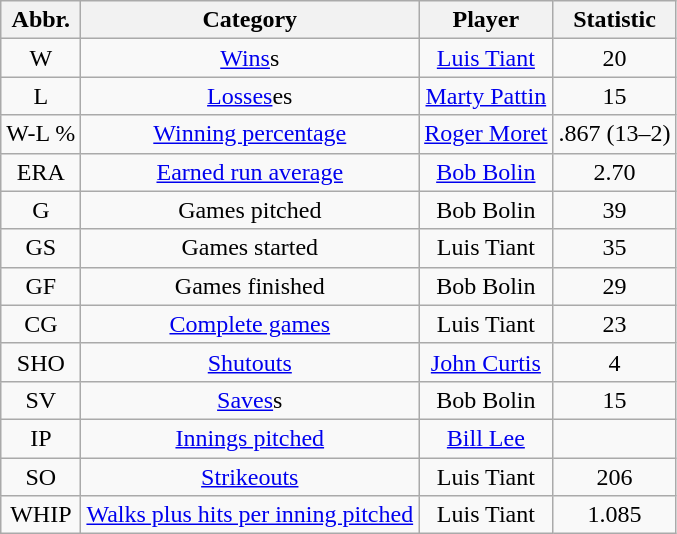<table class="wikitable sortable" style="text-align:center;">
<tr>
<th>Abbr.</th>
<th>Category</th>
<th>Player</th>
<th>Statistic</th>
</tr>
<tr>
<td>W</td>
<td><a href='#'>Wins</a>s</td>
<td><a href='#'>Luis Tiant</a></td>
<td>20</td>
</tr>
<tr>
<td>L</td>
<td><a href='#'>Losses</a>es</td>
<td><a href='#'>Marty Pattin</a></td>
<td>15</td>
</tr>
<tr>
<td>W-L %</td>
<td><a href='#'>Winning percentage</a></td>
<td><a href='#'>Roger Moret</a></td>
<td>.867 (13–2)</td>
</tr>
<tr>
<td>ERA</td>
<td><a href='#'>Earned run average</a></td>
<td><a href='#'>Bob Bolin</a></td>
<td>2.70</td>
</tr>
<tr>
<td>G</td>
<td>Games pitched</td>
<td>Bob Bolin</td>
<td>39</td>
</tr>
<tr>
<td>GS</td>
<td>Games started</td>
<td>Luis Tiant</td>
<td>35</td>
</tr>
<tr>
<td>GF</td>
<td>Games finished</td>
<td>Bob Bolin</td>
<td>29</td>
</tr>
<tr>
<td>CG</td>
<td><a href='#'>Complete games</a></td>
<td>Luis Tiant</td>
<td>23</td>
</tr>
<tr>
<td>SHO</td>
<td><a href='#'>Shutouts</a></td>
<td><a href='#'>John Curtis</a></td>
<td>4</td>
</tr>
<tr>
<td>SV</td>
<td><a href='#'>Saves</a>s</td>
<td>Bob Bolin</td>
<td>15</td>
</tr>
<tr>
<td>IP</td>
<td><a href='#'>Innings pitched</a></td>
<td><a href='#'>Bill Lee</a></td>
<td></td>
</tr>
<tr>
<td>SO</td>
<td><a href='#'>Strikeouts</a></td>
<td>Luis Tiant</td>
<td>206</td>
</tr>
<tr>
<td>WHIP</td>
<td><a href='#'>Walks plus hits per inning pitched</a></td>
<td>Luis Tiant</td>
<td>1.085</td>
</tr>
</table>
